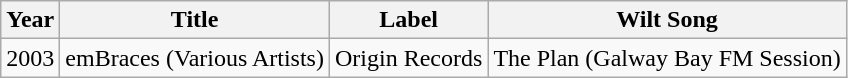<table class="wikitable">
<tr>
<th>Year</th>
<th>Title</th>
<th>Label</th>
<th>Wilt Song</th>
</tr>
<tr>
<td>2003</td>
<td>emBraces (Various Artists)</td>
<td>Origin Records</td>
<td>The Plan (Galway Bay FM Session)</td>
</tr>
</table>
